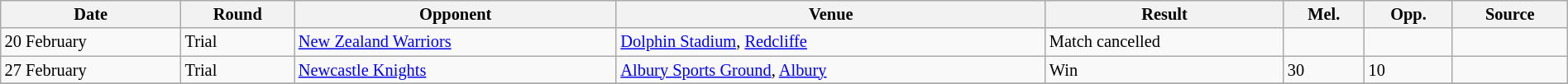<table class="wikitable"  style="font-size:85%; width:100%;">
<tr>
<th>Date</th>
<th>Round</th>
<th>Opponent</th>
<th>Venue</th>
<th>Result</th>
<th>Mel.</th>
<th>Opp.</th>
<th>Source</th>
</tr>
<tr>
<td>20 February</td>
<td>Trial</td>
<td> <a href='#'>New Zealand Warriors</a></td>
<td><a href='#'>Dolphin Stadium</a>, <a href='#'>Redcliffe</a></td>
<td>Match cancelled</td>
<td></td>
<td></td>
<td></td>
</tr>
<tr>
<td>27 February</td>
<td>Trial</td>
<td> <a href='#'>Newcastle Knights</a></td>
<td><a href='#'>Albury Sports Ground</a>, <a href='#'>Albury</a></td>
<td>Win</td>
<td>30</td>
<td>10</td>
<td></td>
</tr>
<tr>
</tr>
</table>
